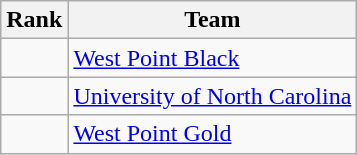<table class="wikitable">
<tr>
<th>Rank</th>
<th>Team</th>
</tr>
<tr>
<td align=center></td>
<td align="left"><a href='#'>West Point Black</a></td>
</tr>
<tr>
<td align=center></td>
<td align="left"><a href='#'>University of North Carolina</a></td>
</tr>
<tr>
<td align=center></td>
<td align="left"><a href='#'>West Point Gold</a></td>
</tr>
</table>
